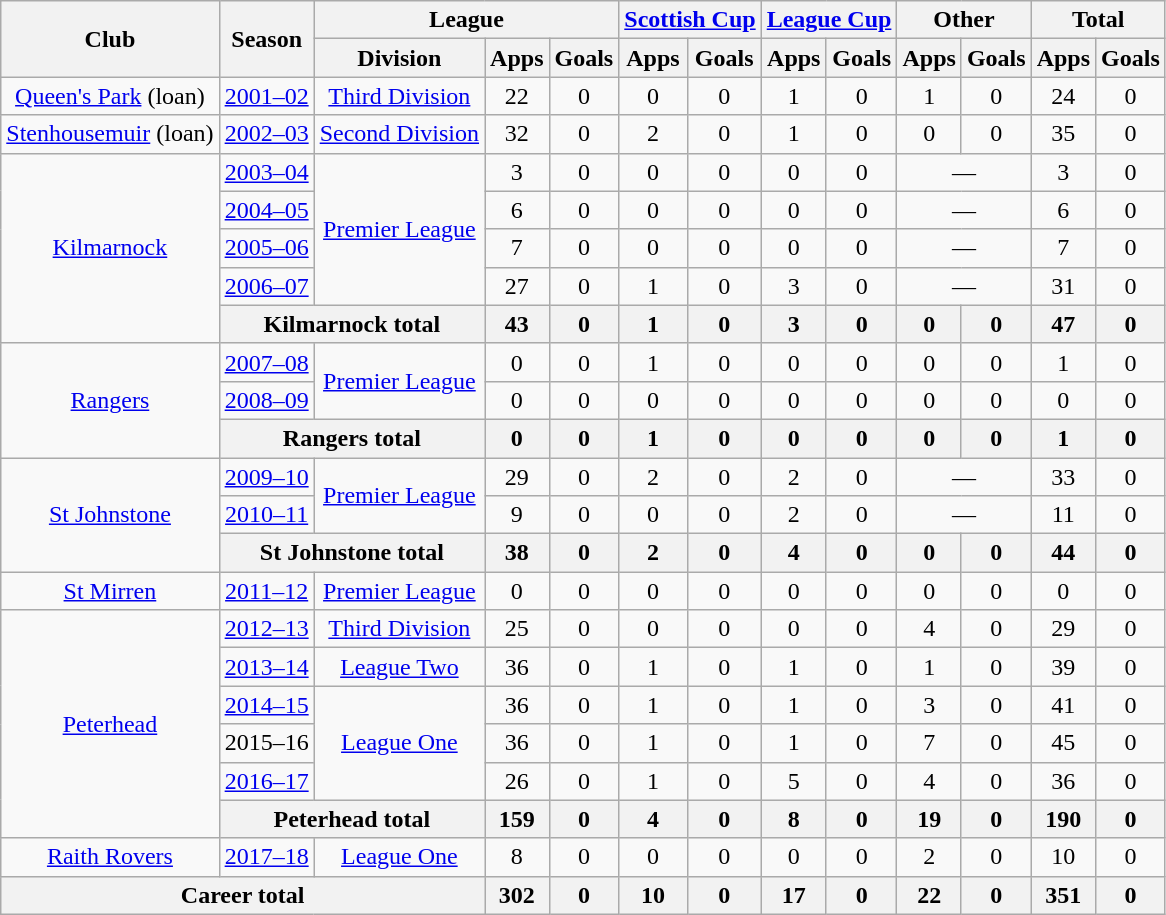<table class="wikitable" style="text-align:center">
<tr>
<th rowspan="2">Club</th>
<th rowspan="2">Season</th>
<th colspan="3">League</th>
<th colspan="2"><a href='#'>Scottish Cup</a></th>
<th colspan="2"><a href='#'>League Cup</a></th>
<th colspan="2">Other</th>
<th colspan="2">Total</th>
</tr>
<tr>
<th>Division</th>
<th>Apps</th>
<th>Goals</th>
<th>Apps</th>
<th>Goals</th>
<th>Apps</th>
<th>Goals</th>
<th>Apps</th>
<th>Goals</th>
<th>Apps</th>
<th>Goals</th>
</tr>
<tr>
<td><a href='#'>Queen's Park</a> (loan)</td>
<td><a href='#'>2001–02</a></td>
<td><a href='#'>Third Division</a></td>
<td>22</td>
<td>0</td>
<td>0</td>
<td>0</td>
<td>1</td>
<td>0</td>
<td>1</td>
<td>0</td>
<td>24</td>
<td>0</td>
</tr>
<tr>
<td><a href='#'>Stenhousemuir</a> (loan)</td>
<td><a href='#'>2002–03</a></td>
<td><a href='#'>Second Division</a></td>
<td>32</td>
<td>0</td>
<td>2</td>
<td>0</td>
<td>1</td>
<td>0</td>
<td>0</td>
<td>0</td>
<td>35</td>
<td>0</td>
</tr>
<tr>
<td rowspan="5"><a href='#'>Kilmarnock</a></td>
<td><a href='#'>2003–04</a></td>
<td rowspan="4"><a href='#'>Premier League</a></td>
<td>3</td>
<td>0</td>
<td>0</td>
<td>0</td>
<td>0</td>
<td>0</td>
<td colspan="2">—</td>
<td>3</td>
<td>0</td>
</tr>
<tr>
<td><a href='#'>2004–05</a></td>
<td>6</td>
<td>0</td>
<td>0</td>
<td>0</td>
<td>0</td>
<td>0</td>
<td colspan="2">—</td>
<td>6</td>
<td>0</td>
</tr>
<tr>
<td><a href='#'>2005–06</a></td>
<td>7</td>
<td>0</td>
<td>0</td>
<td>0</td>
<td>0</td>
<td>0</td>
<td colspan="2">—</td>
<td>7</td>
<td>0</td>
</tr>
<tr>
<td><a href='#'>2006–07</a></td>
<td>27</td>
<td>0</td>
<td>1</td>
<td>0</td>
<td>3</td>
<td>0</td>
<td colspan="2">—</td>
<td>31</td>
<td>0</td>
</tr>
<tr>
<th colspan="2">Kilmarnock total</th>
<th>43</th>
<th>0</th>
<th>1</th>
<th>0</th>
<th>3</th>
<th>0</th>
<th>0</th>
<th>0</th>
<th>47</th>
<th>0</th>
</tr>
<tr>
<td rowspan="3"><a href='#'>Rangers</a></td>
<td><a href='#'>2007–08</a></td>
<td rowspan="2"><a href='#'>Premier League</a></td>
<td>0</td>
<td>0</td>
<td>1</td>
<td>0</td>
<td>0</td>
<td>0</td>
<td>0</td>
<td>0</td>
<td>1</td>
<td>0</td>
</tr>
<tr>
<td><a href='#'>2008–09</a></td>
<td>0</td>
<td>0</td>
<td>0</td>
<td>0</td>
<td>0</td>
<td>0</td>
<td>0</td>
<td>0</td>
<td>0</td>
<td>0</td>
</tr>
<tr>
<th colspan="2">Rangers total</th>
<th>0</th>
<th>0</th>
<th>1</th>
<th>0</th>
<th>0</th>
<th>0</th>
<th>0</th>
<th>0</th>
<th>1</th>
<th>0</th>
</tr>
<tr>
<td rowspan="3"><a href='#'>St Johnstone</a></td>
<td><a href='#'>2009–10</a></td>
<td rowspan="2"><a href='#'>Premier League</a></td>
<td>29</td>
<td>0</td>
<td>2</td>
<td>0</td>
<td>2</td>
<td>0</td>
<td colspan="2">—</td>
<td>33</td>
<td>0</td>
</tr>
<tr>
<td><a href='#'>2010–11</a></td>
<td>9</td>
<td>0</td>
<td>0</td>
<td>0</td>
<td>2</td>
<td>0</td>
<td colspan="2">—</td>
<td>11</td>
<td>0</td>
</tr>
<tr>
<th colspan="2">St Johnstone total</th>
<th>38</th>
<th>0</th>
<th>2</th>
<th>0</th>
<th>4</th>
<th>0</th>
<th>0</th>
<th>0</th>
<th>44</th>
<th>0</th>
</tr>
<tr>
<td><a href='#'>St Mirren</a></td>
<td><a href='#'>2011–12</a></td>
<td><a href='#'>Premier League</a></td>
<td>0</td>
<td>0</td>
<td>0</td>
<td>0</td>
<td>0</td>
<td>0</td>
<td>0</td>
<td>0</td>
<td>0</td>
<td>0</td>
</tr>
<tr>
<td rowspan="6"><a href='#'>Peterhead</a></td>
<td><a href='#'>2012–13</a></td>
<td><a href='#'>Third Division</a></td>
<td>25</td>
<td>0</td>
<td>0</td>
<td>0</td>
<td>0</td>
<td>0</td>
<td>4</td>
<td>0</td>
<td>29</td>
<td>0</td>
</tr>
<tr>
<td><a href='#'>2013–14</a></td>
<td><a href='#'>League Two</a></td>
<td>36</td>
<td>0</td>
<td>1</td>
<td>0</td>
<td>1</td>
<td>0</td>
<td>1</td>
<td>0</td>
<td>39</td>
<td>0</td>
</tr>
<tr>
<td><a href='#'>2014–15</a></td>
<td rowspan="3"><a href='#'>League One</a></td>
<td>36</td>
<td>0</td>
<td>1</td>
<td>0</td>
<td>1</td>
<td>0</td>
<td>3</td>
<td>0</td>
<td>41</td>
<td>0</td>
</tr>
<tr>
<td>2015–16</td>
<td>36</td>
<td>0</td>
<td>1</td>
<td>0</td>
<td>1</td>
<td>0</td>
<td>7</td>
<td>0</td>
<td>45</td>
<td>0</td>
</tr>
<tr>
<td><a href='#'>2016–17</a></td>
<td>26</td>
<td>0</td>
<td>1</td>
<td>0</td>
<td>5</td>
<td>0</td>
<td>4</td>
<td>0</td>
<td>36</td>
<td>0</td>
</tr>
<tr>
<th colspan="2">Peterhead total</th>
<th>159</th>
<th>0</th>
<th>4</th>
<th>0</th>
<th>8</th>
<th>0</th>
<th>19</th>
<th>0</th>
<th>190</th>
<th>0</th>
</tr>
<tr>
<td><a href='#'>Raith Rovers</a></td>
<td><a href='#'>2017–18</a></td>
<td><a href='#'>League One</a></td>
<td>8</td>
<td>0</td>
<td>0</td>
<td>0</td>
<td>0</td>
<td>0</td>
<td>2</td>
<td>0</td>
<td>10</td>
<td>0</td>
</tr>
<tr>
<th colspan="3">Career total</th>
<th>302</th>
<th>0</th>
<th>10</th>
<th>0</th>
<th>17</th>
<th>0</th>
<th>22</th>
<th>0</th>
<th>351</th>
<th>0</th>
</tr>
</table>
